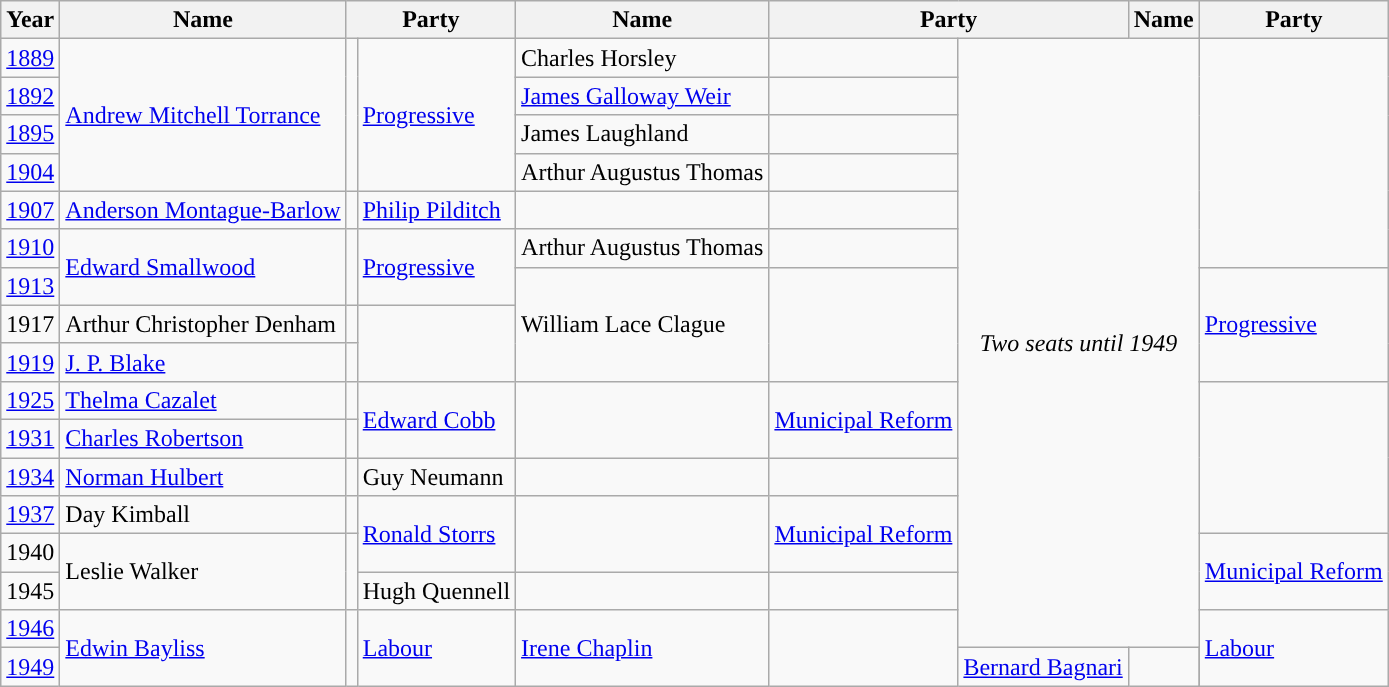<table class="wikitable">
<tr>
<th>Year</th>
<th>Name</th>
<th colspan=2>Party</th>
<th>Name</th>
<th colspan=2>Party</th>
<th>Name</th>
<th colspan=2>Party</th>
</tr>
<tr>
<td><a href='#'>1889</a></td>
<td rowspan=4><a href='#'>Andrew Mitchell Torrance</a></td>
<td rowspan=4 style="background-color: "></td>
<td rowspan=4><a href='#'>Progressive</a></td>
<td>Charles Horsley</td>
<td></td>
<td rowspan=16 colspan=3 align="center"><em>Two seats until 1949</em></td>
</tr>
<tr>
<td><a href='#'>1892</a></td>
<td><a href='#'>James Galloway Weir</a></td>
<td></td>
</tr>
<tr>
<td><a href='#'>1895</a></td>
<td>James Laughland</td>
<td></td>
</tr>
<tr>
<td><a href='#'>1904</a></td>
<td>Arthur Augustus Thomas</td>
<td></td>
</tr>
<tr>
<td><a href='#'>1907</a></td>
<td><a href='#'>Anderson Montague-Barlow</a></td>
<td></td>
<td><a href='#'>Philip Pilditch</a></td>
<td></td>
</tr>
<tr>
<td><a href='#'>1910</a></td>
<td rowspan=2><a href='#'>Edward Smallwood</a></td>
<td rowspan=2 style="background-color: "></td>
<td rowspan=2><a href='#'>Progressive</a></td>
<td>Arthur Augustus Thomas</td>
<td></td>
</tr>
<tr>
<td><a href='#'>1913</a></td>
<td rowspan=3>William Lace Clague</td>
<td rowspan=3 style="background-color: "></td>
<td rowspan=3><a href='#'>Progressive</a></td>
</tr>
<tr>
<td>1917</td>
<td>Arthur Christopher Denham</td>
<td></td>
</tr>
<tr>
<td><a href='#'>1919</a></td>
<td><a href='#'>J. P. Blake</a></td>
<td></td>
</tr>
<tr>
<td><a href='#'>1925</a></td>
<td><a href='#'>Thelma Cazalet</a></td>
<td></td>
<td rowspan=2><a href='#'>Edward Cobb</a></td>
<td rowspan=2 style="background-color: "></td>
<td rowspan=2><a href='#'>Municipal Reform</a></td>
</tr>
<tr>
<td><a href='#'>1931</a></td>
<td><a href='#'>Charles Robertson</a></td>
<td></td>
</tr>
<tr>
<td><a href='#'>1934</a></td>
<td><a href='#'>Norman Hulbert</a></td>
<td></td>
<td>Guy Neumann</td>
<td></td>
</tr>
<tr>
<td><a href='#'>1937</a></td>
<td>Day Kimball</td>
<td></td>
<td rowspan=2><a href='#'>Ronald Storrs</a></td>
<td rowspan=2 style="background-color: "></td>
<td rowspan=2><a href='#'>Municipal Reform</a></td>
</tr>
<tr>
<td>1940</td>
<td rowspan=2>Leslie Walker</td>
<td rowspan=2 style="background-color: "></td>
<td rowspan=2><a href='#'>Municipal Reform</a></td>
</tr>
<tr>
<td>1945</td>
<td>Hugh Quennell</td>
<td></td>
</tr>
<tr>
<td><a href='#'>1946</a></td>
<td rowspan=2><a href='#'>Edwin Bayliss</a></td>
<td rowspan=2 style="background-color: "></td>
<td rowspan=2><a href='#'>Labour</a></td>
<td rowspan=2><a href='#'>Irene Chaplin</a></td>
<td rowspan=2 style="background-color: "></td>
<td rowspan=2><a href='#'>Labour</a></td>
</tr>
<tr>
<td><a href='#'>1949</a></td>
<td><a href='#'>Bernard Bagnari</a></td>
<td></td>
</tr>
</table>
